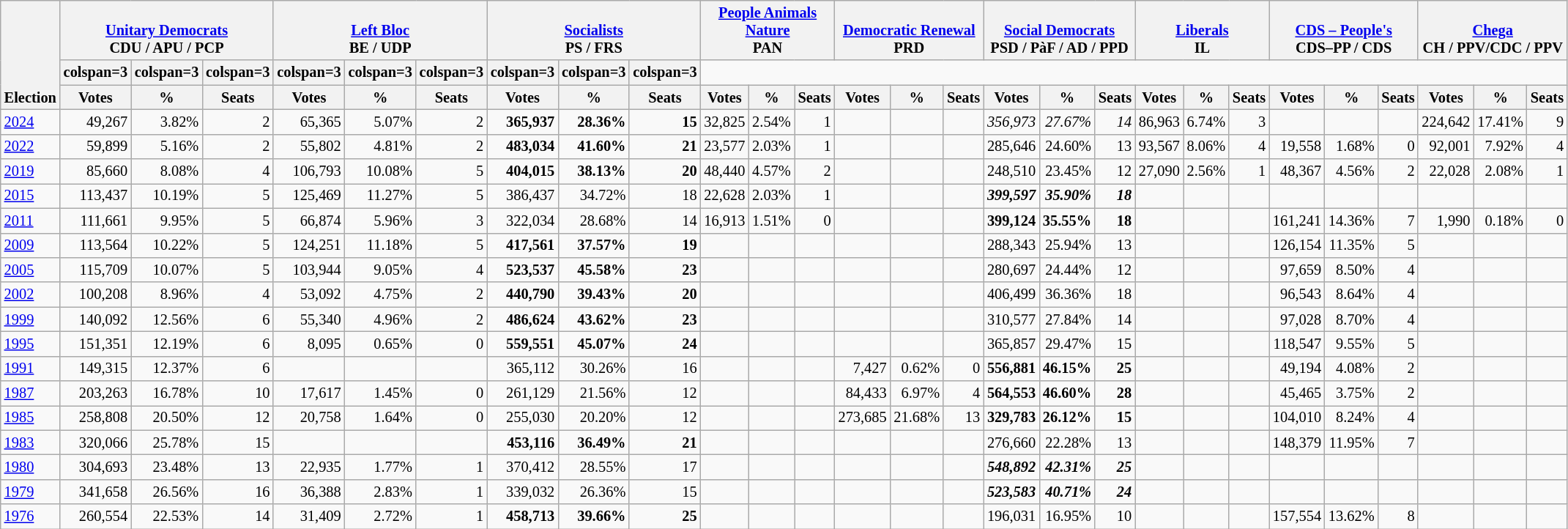<table class="wikitable" border="1" style="font-size:85%; text-align:right;">
<tr>
<th style="text-align:left;" valign=bottom rowspan=3>Election</th>
<th valign=bottom colspan=3><a href='#'>Unitary Democrats</a><br>CDU / APU / PCP</th>
<th valign=bottom colspan=3><a href='#'>Left Bloc</a><br>BE / UDP</th>
<th valign=bottom colspan=3><a href='#'>Socialists</a><br>PS / FRS</th>
<th valign=bottom colspan=3><a href='#'>People Animals Nature</a><br>PAN</th>
<th valign=bottom colspan=3><a href='#'>Democratic Renewal</a><br>PRD</th>
<th valign=bottom colspan=3><a href='#'>Social Democrats</a><br>PSD / PàF / AD / PPD</th>
<th valign=bottom colspan=3><a href='#'>Liberals</a><br>IL</th>
<th valign=bottom colspan=3><a href='#'>CDS – People's</a><br>CDS–PP / CDS</th>
<th valign=bottom colspan=3><a href='#'>Chega</a><br>CH / PPV/CDC / PPV</th>
</tr>
<tr>
<th>colspan=3 </th>
<th>colspan=3 </th>
<th>colspan=3 </th>
<th>colspan=3 </th>
<th>colspan=3 </th>
<th>colspan=3 </th>
<th>colspan=3 </th>
<th>colspan=3 </th>
<th>colspan=3 </th>
</tr>
<tr>
<th>Votes</th>
<th>%</th>
<th>Seats</th>
<th>Votes</th>
<th>%</th>
<th>Seats</th>
<th>Votes</th>
<th>%</th>
<th>Seats</th>
<th>Votes</th>
<th>%</th>
<th>Seats</th>
<th>Votes</th>
<th>%</th>
<th>Seats</th>
<th>Votes</th>
<th>%</th>
<th>Seats</th>
<th>Votes</th>
<th>%</th>
<th>Seats</th>
<th>Votes</th>
<th>%</th>
<th>Seats</th>
<th>Votes</th>
<th>%</th>
<th>Seats</th>
</tr>
<tr>
<td align=left><a href='#'>2024</a></td>
<td>49,267</td>
<td>3.82%</td>
<td>2</td>
<td>65,365</td>
<td>5.07%</td>
<td>2</td>
<td><strong>365,937</strong></td>
<td><strong>28.36%</strong></td>
<td><strong>15</strong></td>
<td>32,825</td>
<td>2.54%</td>
<td>1</td>
<td></td>
<td></td>
<td></td>
<td><em>356,973</em></td>
<td><em>27.67%</em></td>
<td><em>14</em></td>
<td>86,963</td>
<td>6.74%</td>
<td>3</td>
<td></td>
<td></td>
<td></td>
<td>224,642</td>
<td>17.41%</td>
<td>9</td>
</tr>
<tr>
<td align=left><a href='#'>2022</a></td>
<td>59,899</td>
<td>5.16%</td>
<td>2</td>
<td>55,802</td>
<td>4.81%</td>
<td>2</td>
<td><strong>483,034</strong></td>
<td><strong>41.60%</strong></td>
<td><strong>21</strong></td>
<td>23,577</td>
<td>2.03%</td>
<td>1</td>
<td></td>
<td></td>
<td></td>
<td>285,646</td>
<td>24.60%</td>
<td>13</td>
<td>93,567</td>
<td>8.06%</td>
<td>4</td>
<td>19,558</td>
<td>1.68%</td>
<td>0</td>
<td>92,001</td>
<td>7.92%</td>
<td>4</td>
</tr>
<tr>
<td align=left><a href='#'>2019</a></td>
<td>85,660</td>
<td>8.08%</td>
<td>4</td>
<td>106,793</td>
<td>10.08%</td>
<td>5</td>
<td><strong>404,015</strong></td>
<td><strong>38.13%</strong></td>
<td><strong>20</strong></td>
<td>48,440</td>
<td>4.57%</td>
<td>2</td>
<td></td>
<td></td>
<td></td>
<td>248,510</td>
<td>23.45%</td>
<td>12</td>
<td>27,090</td>
<td>2.56%</td>
<td>1</td>
<td>48,367</td>
<td>4.56%</td>
<td>2</td>
<td>22,028</td>
<td>2.08%</td>
<td>1</td>
</tr>
<tr>
<td align=left><a href='#'>2015</a></td>
<td>113,437</td>
<td>10.19%</td>
<td>5</td>
<td>125,469</td>
<td>11.27%</td>
<td>5</td>
<td>386,437</td>
<td>34.72%</td>
<td>18</td>
<td>22,628</td>
<td>2.03%</td>
<td>1</td>
<td></td>
<td></td>
<td></td>
<td><strong><em>399,597</em></strong></td>
<td><strong><em>35.90%</em></strong></td>
<td><strong><em>18</em></strong></td>
<td></td>
<td></td>
<td></td>
<td></td>
<td></td>
<td></td>
<td></td>
<td></td>
<td></td>
</tr>
<tr>
<td align=left><a href='#'>2011</a></td>
<td>111,661</td>
<td>9.95%</td>
<td>5</td>
<td>66,874</td>
<td>5.96%</td>
<td>3</td>
<td>322,034</td>
<td>28.68%</td>
<td>14</td>
<td>16,913</td>
<td>1.51%</td>
<td>0</td>
<td></td>
<td></td>
<td></td>
<td><strong>399,124</strong></td>
<td><strong>35.55%</strong></td>
<td><strong>18</strong></td>
<td></td>
<td></td>
<td></td>
<td>161,241</td>
<td>14.36%</td>
<td>7</td>
<td>1,990</td>
<td>0.18%</td>
<td>0</td>
</tr>
<tr>
<td align=left><a href='#'>2009</a></td>
<td>113,564</td>
<td>10.22%</td>
<td>5</td>
<td>124,251</td>
<td>11.18%</td>
<td>5</td>
<td><strong>417,561</strong></td>
<td><strong>37.57%</strong></td>
<td><strong>19</strong></td>
<td></td>
<td></td>
<td></td>
<td></td>
<td></td>
<td></td>
<td>288,343</td>
<td>25.94%</td>
<td>13</td>
<td></td>
<td></td>
<td></td>
<td>126,154</td>
<td>11.35%</td>
<td>5</td>
<td></td>
<td></td>
<td></td>
</tr>
<tr>
<td align=left><a href='#'>2005</a></td>
<td>115,709</td>
<td>10.07%</td>
<td>5</td>
<td>103,944</td>
<td>9.05%</td>
<td>4</td>
<td><strong>523,537</strong></td>
<td><strong>45.58%</strong></td>
<td><strong>23</strong></td>
<td></td>
<td></td>
<td></td>
<td></td>
<td></td>
<td></td>
<td>280,697</td>
<td>24.44%</td>
<td>12</td>
<td></td>
<td></td>
<td></td>
<td>97,659</td>
<td>8.50%</td>
<td>4</td>
<td></td>
<td></td>
<td></td>
</tr>
<tr>
<td align=left><a href='#'>2002</a></td>
<td>100,208</td>
<td>8.96%</td>
<td>4</td>
<td>53,092</td>
<td>4.75%</td>
<td>2</td>
<td><strong>440,790</strong></td>
<td><strong>39.43%</strong></td>
<td><strong>20</strong></td>
<td></td>
<td></td>
<td></td>
<td></td>
<td></td>
<td></td>
<td>406,499</td>
<td>36.36%</td>
<td>18</td>
<td></td>
<td></td>
<td></td>
<td>96,543</td>
<td>8.64%</td>
<td>4</td>
<td></td>
<td></td>
<td></td>
</tr>
<tr>
<td align=left><a href='#'>1999</a></td>
<td>140,092</td>
<td>12.56%</td>
<td>6</td>
<td>55,340</td>
<td>4.96%</td>
<td>2</td>
<td><strong>486,624</strong></td>
<td><strong>43.62%</strong></td>
<td><strong>23</strong></td>
<td></td>
<td></td>
<td></td>
<td></td>
<td></td>
<td></td>
<td>310,577</td>
<td>27.84%</td>
<td>14</td>
<td></td>
<td></td>
<td></td>
<td>97,028</td>
<td>8.70%</td>
<td>4</td>
<td></td>
<td></td>
<td></td>
</tr>
<tr>
<td align=left><a href='#'>1995</a></td>
<td>151,351</td>
<td>12.19%</td>
<td>6</td>
<td>8,095</td>
<td>0.65%</td>
<td>0</td>
<td><strong>559,551</strong></td>
<td><strong>45.07%</strong></td>
<td><strong>24</strong></td>
<td></td>
<td></td>
<td></td>
<td></td>
<td></td>
<td></td>
<td>365,857</td>
<td>29.47%</td>
<td>15</td>
<td></td>
<td></td>
<td></td>
<td>118,547</td>
<td>9.55%</td>
<td>5</td>
<td></td>
<td></td>
<td></td>
</tr>
<tr>
<td align=left><a href='#'>1991</a></td>
<td>149,315</td>
<td>12.37%</td>
<td>6</td>
<td></td>
<td></td>
<td></td>
<td>365,112</td>
<td>30.26%</td>
<td>16</td>
<td></td>
<td></td>
<td></td>
<td>7,427</td>
<td>0.62%</td>
<td>0</td>
<td><strong>556,881</strong></td>
<td><strong>46.15%</strong></td>
<td><strong>25</strong></td>
<td></td>
<td></td>
<td></td>
<td>49,194</td>
<td>4.08%</td>
<td>2</td>
<td></td>
<td></td>
<td></td>
</tr>
<tr>
<td align=left><a href='#'>1987</a></td>
<td>203,263</td>
<td>16.78%</td>
<td>10</td>
<td>17,617</td>
<td>1.45%</td>
<td>0</td>
<td>261,129</td>
<td>21.56%</td>
<td>12</td>
<td></td>
<td></td>
<td></td>
<td>84,433</td>
<td>6.97%</td>
<td>4</td>
<td><strong>564,553</strong></td>
<td><strong>46.60%</strong></td>
<td><strong>28</strong></td>
<td></td>
<td></td>
<td></td>
<td>45,465</td>
<td>3.75%</td>
<td>2</td>
<td></td>
<td></td>
<td></td>
</tr>
<tr>
<td align=left><a href='#'>1985</a></td>
<td>258,808</td>
<td>20.50%</td>
<td>12</td>
<td>20,758</td>
<td>1.64%</td>
<td>0</td>
<td>255,030</td>
<td>20.20%</td>
<td>12</td>
<td></td>
<td></td>
<td></td>
<td>273,685</td>
<td>21.68%</td>
<td>13</td>
<td><strong>329,783</strong></td>
<td><strong>26.12%</strong></td>
<td><strong>15</strong></td>
<td></td>
<td></td>
<td></td>
<td>104,010</td>
<td>8.24%</td>
<td>4</td>
<td></td>
<td></td>
<td></td>
</tr>
<tr>
<td align=left><a href='#'>1983</a></td>
<td>320,066</td>
<td>25.78%</td>
<td>15</td>
<td></td>
<td></td>
<td></td>
<td><strong>453,116</strong></td>
<td><strong>36.49%</strong></td>
<td><strong>21</strong></td>
<td></td>
<td></td>
<td></td>
<td></td>
<td></td>
<td></td>
<td>276,660</td>
<td>22.28%</td>
<td>13</td>
<td></td>
<td></td>
<td></td>
<td>148,379</td>
<td>11.95%</td>
<td>7</td>
<td></td>
<td></td>
<td></td>
</tr>
<tr>
<td align=left><a href='#'>1980</a></td>
<td>304,693</td>
<td>23.48%</td>
<td>13</td>
<td>22,935</td>
<td>1.77%</td>
<td>1</td>
<td>370,412</td>
<td>28.55%</td>
<td>17</td>
<td></td>
<td></td>
<td></td>
<td></td>
<td></td>
<td></td>
<td><strong><em>548,892</em></strong></td>
<td><strong><em>42.31%</em></strong></td>
<td><strong><em>25</em></strong></td>
<td></td>
<td></td>
<td></td>
<td></td>
<td></td>
<td></td>
<td></td>
<td></td>
<td></td>
</tr>
<tr>
<td align=left><a href='#'>1979</a></td>
<td>341,658</td>
<td>26.56%</td>
<td>16</td>
<td>36,388</td>
<td>2.83%</td>
<td>1</td>
<td>339,032</td>
<td>26.36%</td>
<td>15</td>
<td></td>
<td></td>
<td></td>
<td></td>
<td></td>
<td></td>
<td><strong><em>523,583</em></strong></td>
<td><strong><em>40.71%</em></strong></td>
<td><strong><em>24</em></strong></td>
<td></td>
<td></td>
<td></td>
<td></td>
<td></td>
<td></td>
<td></td>
<td></td>
<td></td>
</tr>
<tr>
<td align=left><a href='#'>1976</a></td>
<td>260,554</td>
<td>22.53%</td>
<td>14</td>
<td>31,409</td>
<td>2.72%</td>
<td>1</td>
<td><strong>458,713</strong></td>
<td><strong>39.66%</strong></td>
<td><strong>25</strong></td>
<td></td>
<td></td>
<td></td>
<td></td>
<td></td>
<td></td>
<td>196,031</td>
<td>16.95%</td>
<td>10</td>
<td></td>
<td></td>
<td></td>
<td>157,554</td>
<td>13.62%</td>
<td>8</td>
<td></td>
<td></td>
<td></td>
</tr>
</table>
